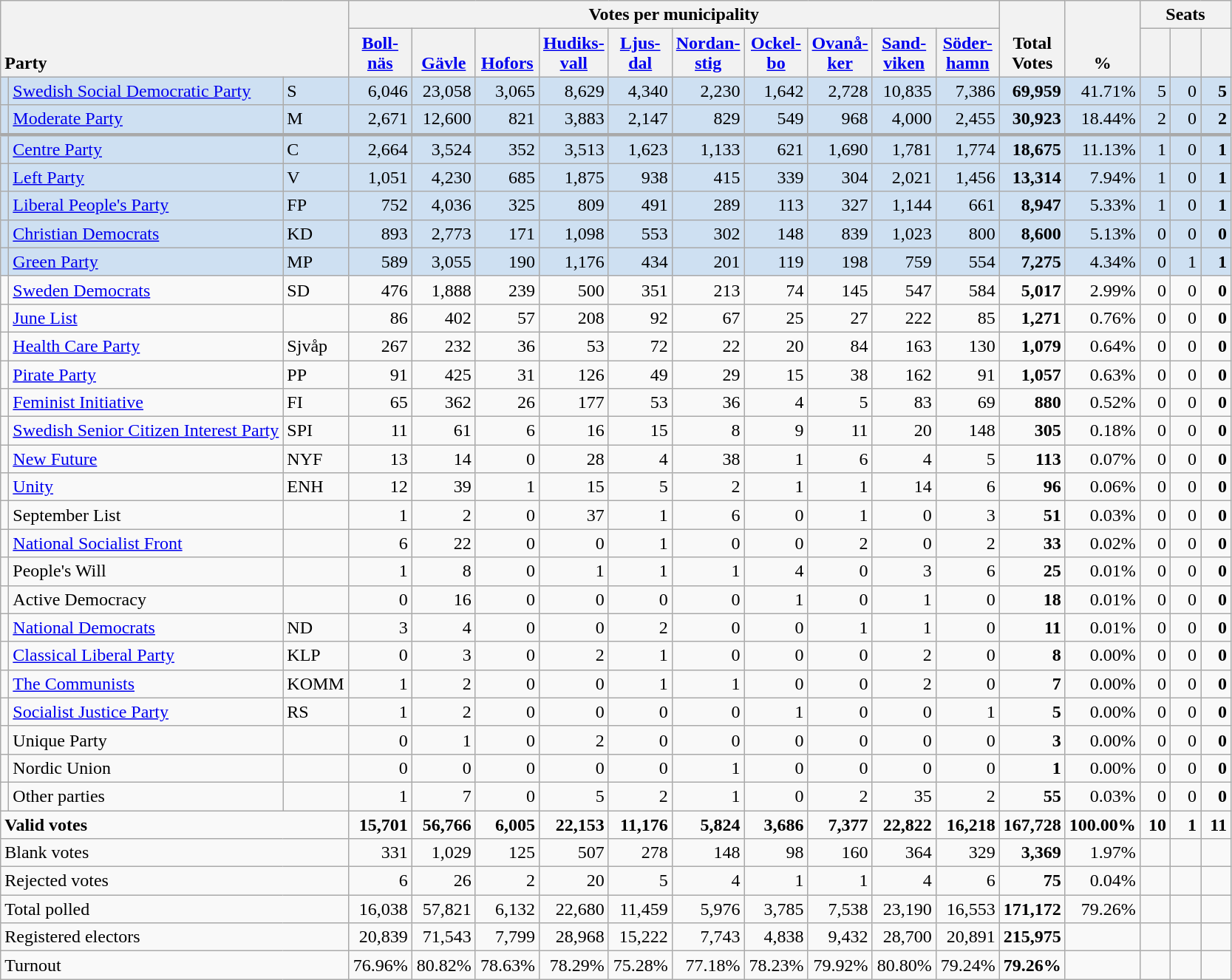<table class="wikitable" border="1" style="text-align:right;">
<tr>
<th style="text-align:left;" valign=bottom rowspan=2 colspan=3>Party</th>
<th colspan=10>Votes per municipality</th>
<th align=center valign=bottom rowspan=2 width="50">Total Votes</th>
<th align=center valign=bottom rowspan=2 width="50">%</th>
<th colspan=3>Seats</th>
</tr>
<tr>
<th align=center valign=bottom width="50"><a href='#'>Boll- näs</a></th>
<th align=center valign=bottom width="50"><a href='#'>Gävle</a></th>
<th align=center valign=bottom width="50"><a href='#'>Hofors</a></th>
<th align=center valign=bottom width="50"><a href='#'>Hudiks- vall</a></th>
<th align=center valign=bottom width="50"><a href='#'>Ljus- dal</a></th>
<th align=center valign=bottom width="50"><a href='#'>Nordan- stig</a></th>
<th align=center valign=bottom width="50"><a href='#'>Ockel- bo</a></th>
<th align=center valign=bottom width="50"><a href='#'>Ovanå- ker</a></th>
<th align=center valign=bottom width="50"><a href='#'>Sand- viken</a></th>
<th align=center valign=bottom width="50"><a href='#'>Söder- hamn</a></th>
<th align=center valign=bottom width="20"><small></small></th>
<th align=center valign=bottom width="20"><small><a href='#'></a></small></th>
<th align=center valign=bottom width="20"><small></small></th>
</tr>
<tr style="background:#CEE0F2;">
<td></td>
<td align=left style="white-space: nowrap;"><a href='#'>Swedish Social Democratic Party</a></td>
<td align=left>S</td>
<td>6,046</td>
<td>23,058</td>
<td>3,065</td>
<td>8,629</td>
<td>4,340</td>
<td>2,230</td>
<td>1,642</td>
<td>2,728</td>
<td>10,835</td>
<td>7,386</td>
<td><strong>69,959</strong></td>
<td>41.71%</td>
<td>5</td>
<td>0</td>
<td><strong>5</strong></td>
</tr>
<tr style="background:#CEE0F2;">
<td></td>
<td align=left><a href='#'>Moderate Party</a></td>
<td align=left>M</td>
<td>2,671</td>
<td>12,600</td>
<td>821</td>
<td>3,883</td>
<td>2,147</td>
<td>829</td>
<td>549</td>
<td>968</td>
<td>4,000</td>
<td>2,455</td>
<td><strong>30,923</strong></td>
<td>18.44%</td>
<td>2</td>
<td>0</td>
<td><strong>2</strong></td>
</tr>
<tr style="background:#CEE0F2; border-top:3px solid darkgray;">
<td></td>
<td align=left><a href='#'>Centre Party</a></td>
<td align=left>C</td>
<td>2,664</td>
<td>3,524</td>
<td>352</td>
<td>3,513</td>
<td>1,623</td>
<td>1,133</td>
<td>621</td>
<td>1,690</td>
<td>1,781</td>
<td>1,774</td>
<td><strong>18,675</strong></td>
<td>11.13%</td>
<td>1</td>
<td>0</td>
<td><strong>1</strong></td>
</tr>
<tr style="background:#CEE0F2;">
<td></td>
<td align=left><a href='#'>Left Party</a></td>
<td align=left>V</td>
<td>1,051</td>
<td>4,230</td>
<td>685</td>
<td>1,875</td>
<td>938</td>
<td>415</td>
<td>339</td>
<td>304</td>
<td>2,021</td>
<td>1,456</td>
<td><strong>13,314</strong></td>
<td>7.94%</td>
<td>1</td>
<td>0</td>
<td><strong>1</strong></td>
</tr>
<tr style="background:#CEE0F2;">
<td></td>
<td align=left><a href='#'>Liberal People's Party</a></td>
<td align=left>FP</td>
<td>752</td>
<td>4,036</td>
<td>325</td>
<td>809</td>
<td>491</td>
<td>289</td>
<td>113</td>
<td>327</td>
<td>1,144</td>
<td>661</td>
<td><strong>8,947</strong></td>
<td>5.33%</td>
<td>1</td>
<td>0</td>
<td><strong>1</strong></td>
</tr>
<tr style="background:#CEE0F2;">
<td></td>
<td align=left><a href='#'>Christian Democrats</a></td>
<td align=left>KD</td>
<td>893</td>
<td>2,773</td>
<td>171</td>
<td>1,098</td>
<td>553</td>
<td>302</td>
<td>148</td>
<td>839</td>
<td>1,023</td>
<td>800</td>
<td><strong>8,600</strong></td>
<td>5.13%</td>
<td>0</td>
<td>0</td>
<td><strong>0</strong></td>
</tr>
<tr style="background:#CEE0F2;">
<td></td>
<td align=left><a href='#'>Green Party</a></td>
<td align=left>MP</td>
<td>589</td>
<td>3,055</td>
<td>190</td>
<td>1,176</td>
<td>434</td>
<td>201</td>
<td>119</td>
<td>198</td>
<td>759</td>
<td>554</td>
<td><strong>7,275</strong></td>
<td>4.34%</td>
<td>0</td>
<td>1</td>
<td><strong>1</strong></td>
</tr>
<tr>
<td></td>
<td align=left><a href='#'>Sweden Democrats</a></td>
<td align=left>SD</td>
<td>476</td>
<td>1,888</td>
<td>239</td>
<td>500</td>
<td>351</td>
<td>213</td>
<td>74</td>
<td>145</td>
<td>547</td>
<td>584</td>
<td><strong>5,017</strong></td>
<td>2.99%</td>
<td>0</td>
<td>0</td>
<td><strong>0</strong></td>
</tr>
<tr>
<td></td>
<td align=left><a href='#'>June List</a></td>
<td></td>
<td>86</td>
<td>402</td>
<td>57</td>
<td>208</td>
<td>92</td>
<td>67</td>
<td>25</td>
<td>27</td>
<td>222</td>
<td>85</td>
<td><strong>1,271</strong></td>
<td>0.76%</td>
<td>0</td>
<td>0</td>
<td><strong>0</strong></td>
</tr>
<tr>
<td></td>
<td align=left><a href='#'>Health Care Party</a></td>
<td align=left>Sjvåp</td>
<td>267</td>
<td>232</td>
<td>36</td>
<td>53</td>
<td>72</td>
<td>22</td>
<td>20</td>
<td>84</td>
<td>163</td>
<td>130</td>
<td><strong>1,079</strong></td>
<td>0.64%</td>
<td>0</td>
<td>0</td>
<td><strong>0</strong></td>
</tr>
<tr>
<td></td>
<td align=left><a href='#'>Pirate Party</a></td>
<td align=left>PP</td>
<td>91</td>
<td>425</td>
<td>31</td>
<td>126</td>
<td>49</td>
<td>29</td>
<td>15</td>
<td>38</td>
<td>162</td>
<td>91</td>
<td><strong>1,057</strong></td>
<td>0.63%</td>
<td>0</td>
<td>0</td>
<td><strong>0</strong></td>
</tr>
<tr>
<td></td>
<td align=left><a href='#'>Feminist Initiative</a></td>
<td align=left>FI</td>
<td>65</td>
<td>362</td>
<td>26</td>
<td>177</td>
<td>53</td>
<td>36</td>
<td>4</td>
<td>5</td>
<td>83</td>
<td>69</td>
<td><strong>880</strong></td>
<td>0.52%</td>
<td>0</td>
<td>0</td>
<td><strong>0</strong></td>
</tr>
<tr>
<td></td>
<td align=left><a href='#'>Swedish Senior Citizen Interest Party</a></td>
<td align=left>SPI</td>
<td>11</td>
<td>61</td>
<td>6</td>
<td>16</td>
<td>15</td>
<td>8</td>
<td>9</td>
<td>11</td>
<td>20</td>
<td>148</td>
<td><strong>305</strong></td>
<td>0.18%</td>
<td>0</td>
<td>0</td>
<td><strong>0</strong></td>
</tr>
<tr>
<td></td>
<td align=left><a href='#'>New Future</a></td>
<td align=left>NYF</td>
<td>13</td>
<td>14</td>
<td>0</td>
<td>28</td>
<td>4</td>
<td>38</td>
<td>1</td>
<td>6</td>
<td>4</td>
<td>5</td>
<td><strong>113</strong></td>
<td>0.07%</td>
<td>0</td>
<td>0</td>
<td><strong>0</strong></td>
</tr>
<tr>
<td></td>
<td align=left><a href='#'>Unity</a></td>
<td align=left>ENH</td>
<td>12</td>
<td>39</td>
<td>1</td>
<td>15</td>
<td>5</td>
<td>2</td>
<td>1</td>
<td>1</td>
<td>14</td>
<td>6</td>
<td><strong>96</strong></td>
<td>0.06%</td>
<td>0</td>
<td>0</td>
<td><strong>0</strong></td>
</tr>
<tr>
<td></td>
<td align=left>September List</td>
<td></td>
<td>1</td>
<td>2</td>
<td>0</td>
<td>37</td>
<td>1</td>
<td>6</td>
<td>0</td>
<td>1</td>
<td>0</td>
<td>3</td>
<td><strong>51</strong></td>
<td>0.03%</td>
<td>0</td>
<td>0</td>
<td><strong>0</strong></td>
</tr>
<tr>
<td></td>
<td align=left><a href='#'>National Socialist Front</a></td>
<td></td>
<td>6</td>
<td>22</td>
<td>0</td>
<td>0</td>
<td>1</td>
<td>0</td>
<td>0</td>
<td>2</td>
<td>0</td>
<td>2</td>
<td><strong>33</strong></td>
<td>0.02%</td>
<td>0</td>
<td>0</td>
<td><strong>0</strong></td>
</tr>
<tr>
<td></td>
<td align=left>People's Will</td>
<td></td>
<td>1</td>
<td>8</td>
<td>0</td>
<td>1</td>
<td>1</td>
<td>1</td>
<td>4</td>
<td>0</td>
<td>3</td>
<td>6</td>
<td><strong>25</strong></td>
<td>0.01%</td>
<td>0</td>
<td>0</td>
<td><strong>0</strong></td>
</tr>
<tr>
<td></td>
<td align=left>Active Democracy</td>
<td></td>
<td>0</td>
<td>16</td>
<td>0</td>
<td>0</td>
<td>0</td>
<td>0</td>
<td>1</td>
<td>0</td>
<td>1</td>
<td>0</td>
<td><strong>18</strong></td>
<td>0.01%</td>
<td>0</td>
<td>0</td>
<td><strong>0</strong></td>
</tr>
<tr>
<td></td>
<td align=left><a href='#'>National Democrats</a></td>
<td align=left>ND</td>
<td>3</td>
<td>4</td>
<td>0</td>
<td>0</td>
<td>2</td>
<td>0</td>
<td>0</td>
<td>1</td>
<td>1</td>
<td>0</td>
<td><strong>11</strong></td>
<td>0.01%</td>
<td>0</td>
<td>0</td>
<td><strong>0</strong></td>
</tr>
<tr>
<td></td>
<td align=left><a href='#'>Classical Liberal Party</a></td>
<td align=left>KLP</td>
<td>0</td>
<td>3</td>
<td>0</td>
<td>2</td>
<td>1</td>
<td>0</td>
<td>0</td>
<td>0</td>
<td>2</td>
<td>0</td>
<td><strong>8</strong></td>
<td>0.00%</td>
<td>0</td>
<td>0</td>
<td><strong>0</strong></td>
</tr>
<tr>
<td></td>
<td align=left><a href='#'>The Communists</a></td>
<td align=left>KOMM</td>
<td>1</td>
<td>2</td>
<td>0</td>
<td>0</td>
<td>1</td>
<td>1</td>
<td>0</td>
<td>0</td>
<td>2</td>
<td>0</td>
<td><strong>7</strong></td>
<td>0.00%</td>
<td>0</td>
<td>0</td>
<td><strong>0</strong></td>
</tr>
<tr>
<td></td>
<td align=left><a href='#'>Socialist Justice Party</a></td>
<td align=left>RS</td>
<td>1</td>
<td>2</td>
<td>0</td>
<td>0</td>
<td>0</td>
<td>0</td>
<td>1</td>
<td>0</td>
<td>0</td>
<td>1</td>
<td><strong>5</strong></td>
<td>0.00%</td>
<td>0</td>
<td>0</td>
<td><strong>0</strong></td>
</tr>
<tr>
<td></td>
<td align=left>Unique Party</td>
<td></td>
<td>0</td>
<td>1</td>
<td>0</td>
<td>2</td>
<td>0</td>
<td>0</td>
<td>0</td>
<td>0</td>
<td>0</td>
<td>0</td>
<td><strong>3</strong></td>
<td>0.00%</td>
<td>0</td>
<td>0</td>
<td><strong>0</strong></td>
</tr>
<tr>
<td></td>
<td align=left>Nordic Union</td>
<td></td>
<td>0</td>
<td>0</td>
<td>0</td>
<td>0</td>
<td>0</td>
<td>1</td>
<td>0</td>
<td>0</td>
<td>0</td>
<td>0</td>
<td><strong>1</strong></td>
<td>0.00%</td>
<td>0</td>
<td>0</td>
<td><strong>0</strong></td>
</tr>
<tr>
<td></td>
<td align=left>Other parties</td>
<td></td>
<td>1</td>
<td>7</td>
<td>0</td>
<td>5</td>
<td>2</td>
<td>1</td>
<td>0</td>
<td>2</td>
<td>35</td>
<td>2</td>
<td><strong>55</strong></td>
<td>0.03%</td>
<td>0</td>
<td>0</td>
<td><strong>0</strong></td>
</tr>
<tr style="font-weight:bold">
<td align=left colspan=3>Valid votes</td>
<td>15,701</td>
<td>56,766</td>
<td>6,005</td>
<td>22,153</td>
<td>11,176</td>
<td>5,824</td>
<td>3,686</td>
<td>7,377</td>
<td>22,822</td>
<td>16,218</td>
<td>167,728</td>
<td>100.00%</td>
<td>10</td>
<td>1</td>
<td>11</td>
</tr>
<tr>
<td align=left colspan=3>Blank votes</td>
<td>331</td>
<td>1,029</td>
<td>125</td>
<td>507</td>
<td>278</td>
<td>148</td>
<td>98</td>
<td>160</td>
<td>364</td>
<td>329</td>
<td><strong>3,369</strong></td>
<td>1.97%</td>
<td></td>
<td></td>
<td></td>
</tr>
<tr>
<td align=left colspan=3>Rejected votes</td>
<td>6</td>
<td>26</td>
<td>2</td>
<td>20</td>
<td>5</td>
<td>4</td>
<td>1</td>
<td>1</td>
<td>4</td>
<td>6</td>
<td><strong>75</strong></td>
<td>0.04%</td>
<td></td>
<td></td>
<td></td>
</tr>
<tr>
<td align=left colspan=3>Total polled</td>
<td>16,038</td>
<td>57,821</td>
<td>6,132</td>
<td>22,680</td>
<td>11,459</td>
<td>5,976</td>
<td>3,785</td>
<td>7,538</td>
<td>23,190</td>
<td>16,553</td>
<td><strong>171,172</strong></td>
<td>79.26%</td>
<td></td>
<td></td>
<td></td>
</tr>
<tr>
<td align=left colspan=3>Registered electors</td>
<td>20,839</td>
<td>71,543</td>
<td>7,799</td>
<td>28,968</td>
<td>15,222</td>
<td>7,743</td>
<td>4,838</td>
<td>9,432</td>
<td>28,700</td>
<td>20,891</td>
<td><strong>215,975</strong></td>
<td></td>
<td></td>
<td></td>
<td></td>
</tr>
<tr>
<td align=left colspan=3>Turnout</td>
<td>76.96%</td>
<td>80.82%</td>
<td>78.63%</td>
<td>78.29%</td>
<td>75.28%</td>
<td>77.18%</td>
<td>78.23%</td>
<td>79.92%</td>
<td>80.80%</td>
<td>79.24%</td>
<td><strong>79.26%</strong></td>
<td></td>
<td></td>
<td></td>
<td></td>
</tr>
</table>
